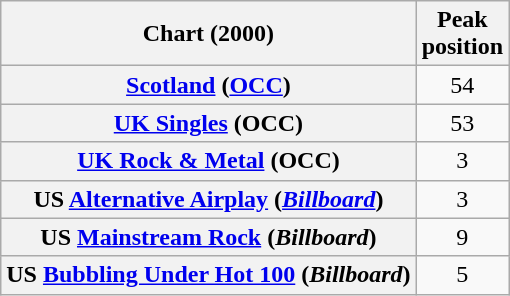<table class="wikitable sortable plainrowheaders" style="text-align:center">
<tr>
<th scope="col">Chart (2000)</th>
<th scope="col">Peak<br>position</th>
</tr>
<tr>
<th scope="row"><a href='#'>Scotland</a> (<a href='#'>OCC</a>)</th>
<td>54</td>
</tr>
<tr>
<th scope="row"><a href='#'>UK Singles</a> (OCC)</th>
<td>53</td>
</tr>
<tr>
<th scope="row"><a href='#'>UK Rock & Metal</a> (OCC)</th>
<td>3</td>
</tr>
<tr>
<th scope="row">US <a href='#'>Alternative Airplay</a> (<em><a href='#'>Billboard</a></em>)</th>
<td>3</td>
</tr>
<tr>
<th scope="row">US <a href='#'>Mainstream Rock</a> (<em>Billboard</em>)</th>
<td>9</td>
</tr>
<tr>
<th scope="row">US <a href='#'>Bubbling Under Hot 100</a> (<em>Billboard</em>)</th>
<td>5</td>
</tr>
</table>
